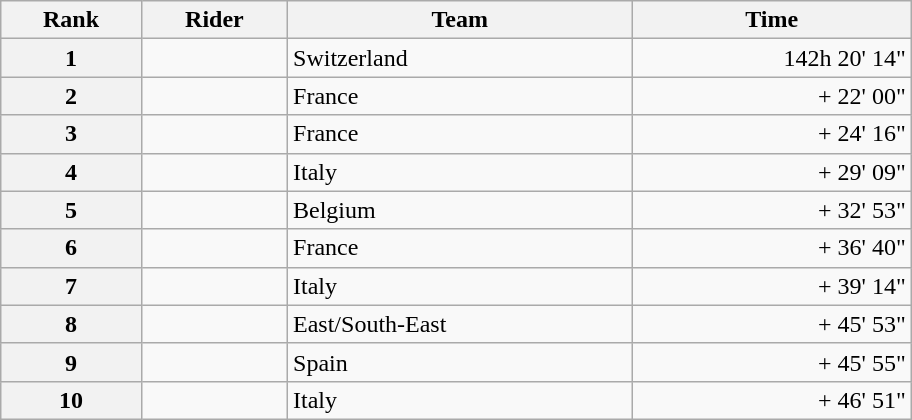<table class="wikitable" style="width:38em;margin-bottom:0;">
<tr>
<th scope="col">Rank</th>
<th scope="col">Rider</th>
<th scope="col">Team</th>
<th scope="col">Time</th>
</tr>
<tr>
<th scope="row">1</th>
<td></td>
<td>Switzerland</td>
<td style="text-align:right;">142h 20' 14"</td>
</tr>
<tr>
<th scope="row">2</th>
<td></td>
<td>France</td>
<td style="text-align:right;">+ 22' 00"</td>
</tr>
<tr>
<th scope="row">3</th>
<td></td>
<td>France</td>
<td style="text-align:right;">+ 24' 16"</td>
</tr>
<tr>
<th scope="row">4</th>
<td></td>
<td>Italy</td>
<td style="text-align:right;">+ 29' 09"</td>
</tr>
<tr>
<th scope="row">5</th>
<td></td>
<td>Belgium</td>
<td style="text-align:right;">+ 32' 53"</td>
</tr>
<tr>
<th scope="row">6</th>
<td></td>
<td>France</td>
<td style="text-align:right;">+ 36' 40"</td>
</tr>
<tr>
<th scope="row">7</th>
<td></td>
<td>Italy</td>
<td style="text-align:right;">+ 39' 14"</td>
</tr>
<tr>
<th scope="row">8</th>
<td></td>
<td>East/South-East</td>
<td style="text-align:right;">+ 45' 53"</td>
</tr>
<tr>
<th scope="row">9</th>
<td></td>
<td>Spain</td>
<td style="text-align:right;">+ 45' 55"</td>
</tr>
<tr>
<th scope="row">10</th>
<td></td>
<td>Italy</td>
<td style="text-align:right;">+ 46' 51"</td>
</tr>
</table>
